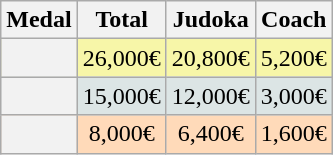<table class=wikitable style="text-align:center;">
<tr>
<th>Medal</th>
<th>Total</th>
<th>Judoka</th>
<th>Coach</th>
</tr>
<tr bgcolor=F7F6A8>
<th></th>
<td>26,000€</td>
<td>20,800€</td>
<td>5,200€</td>
</tr>
<tr bgcolor=DCE5E5>
<th></th>
<td>15,000€</td>
<td>12,000€</td>
<td>3,000€</td>
</tr>
<tr bgcolor=FFDAB9>
<th></th>
<td>8,000€</td>
<td>6,400€</td>
<td>1,600€</td>
</tr>
</table>
